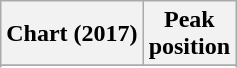<table class="wikitable sortable plainrowheaders" style="text-align:center">
<tr>
<th scope="col">Chart (2017)</th>
<th scope="col">Peak<br>position</th>
</tr>
<tr>
</tr>
<tr>
</tr>
</table>
